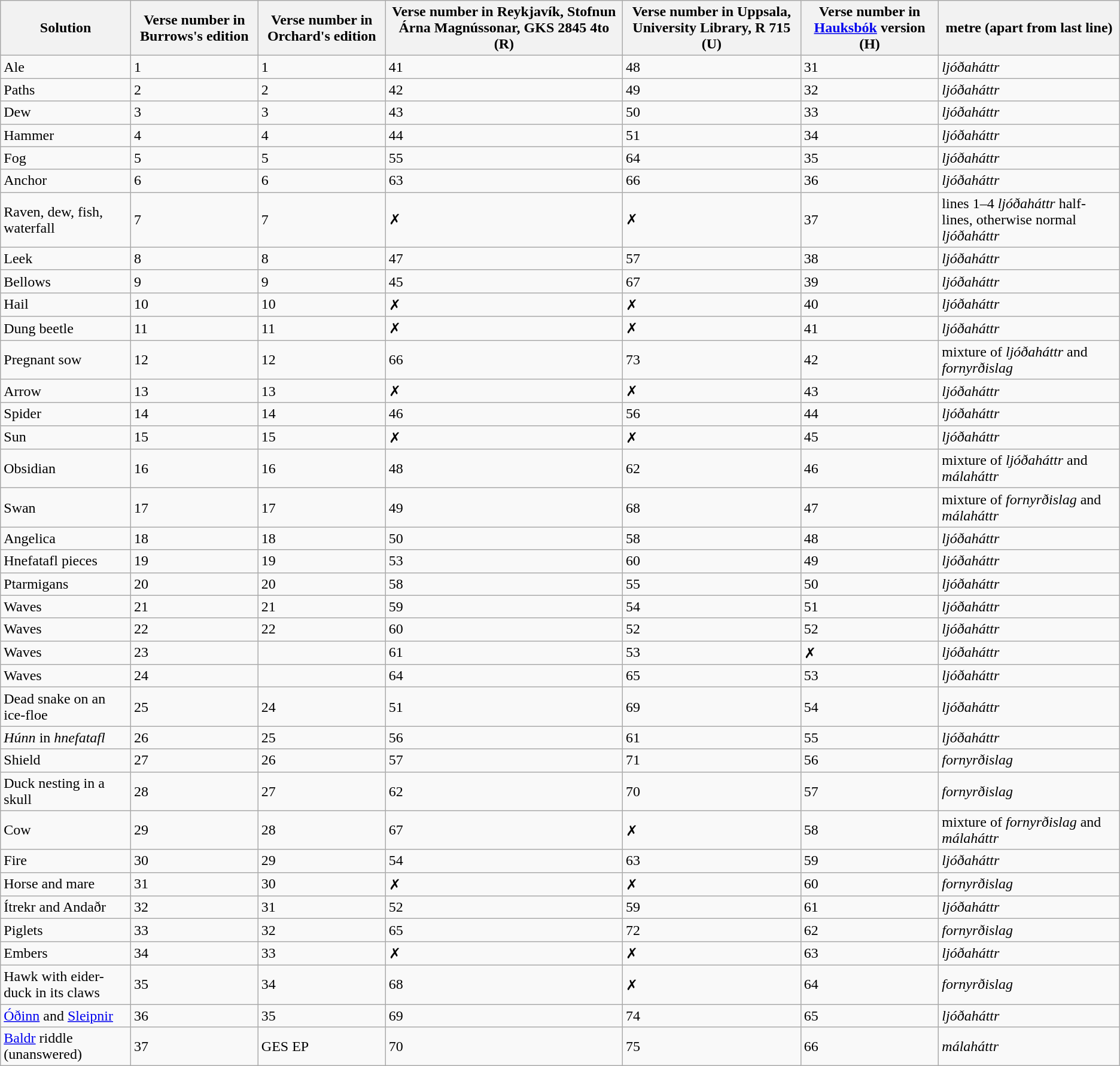<table class="wikitable sortable mw-collapsible">
<tr>
<th>Solution</th>
<th>Verse number in Burrows's edition</th>
<th>Verse number in Orchard's edition</th>
<th>Verse number in Reykjavík, Stofnun Árna Magnússonar, GKS 2845 4to (R)</th>
<th>Verse number in Uppsala, University Library, R 715 (U)</th>
<th>Verse number in <a href='#'>Hauksbók</a> version (H)</th>
<th>metre (apart from last line)</th>
</tr>
<tr>
<td>Ale</td>
<td>1</td>
<td>1</td>
<td>41</td>
<td>48</td>
<td>31</td>
<td><em>ljóðaháttr</em></td>
</tr>
<tr>
<td>Paths</td>
<td>2</td>
<td>2</td>
<td>42</td>
<td>49</td>
<td>32</td>
<td><em>ljóðaháttr</em></td>
</tr>
<tr>
<td>Dew</td>
<td>3</td>
<td>3</td>
<td>43</td>
<td>50</td>
<td>33</td>
<td><em>ljóðaháttr</em></td>
</tr>
<tr>
<td>Hammer</td>
<td>4</td>
<td>4</td>
<td>44</td>
<td>51</td>
<td>34</td>
<td><em>ljóðaháttr</em></td>
</tr>
<tr>
<td>Fog</td>
<td>5</td>
<td>5</td>
<td>55</td>
<td>64</td>
<td>35</td>
<td><em>ljóðaháttr</em></td>
</tr>
<tr>
<td>Anchor</td>
<td>6</td>
<td>6</td>
<td>63</td>
<td>66</td>
<td>36</td>
<td><em>ljóðaháttr</em></td>
</tr>
<tr>
<td>Raven, dew, fish, waterfall</td>
<td>7</td>
<td>7</td>
<td>✗</td>
<td>✗</td>
<td>37</td>
<td>lines 1–4 <em>ljóðaháttr</em> half-lines, otherwise normal <em>ljóðaháttr</em></td>
</tr>
<tr>
<td>Leek</td>
<td>8</td>
<td>8</td>
<td>47</td>
<td>57</td>
<td>38</td>
<td><em>ljóðaháttr</em></td>
</tr>
<tr>
<td>Bellows</td>
<td>9</td>
<td>9</td>
<td>45</td>
<td>67</td>
<td>39</td>
<td><em>ljóðaháttr</em></td>
</tr>
<tr>
<td>Hail</td>
<td>10</td>
<td>10</td>
<td>✗</td>
<td>✗</td>
<td>40</td>
<td><em>ljóðaháttr</em></td>
</tr>
<tr>
<td>Dung beetle</td>
<td>11</td>
<td>11</td>
<td>✗</td>
<td>✗</td>
<td>41</td>
<td><em>ljóðaháttr</em></td>
</tr>
<tr>
<td>Pregnant sow</td>
<td>12</td>
<td>12</td>
<td>66</td>
<td>73</td>
<td>42</td>
<td>mixture of <em>ljóðaháttr</em> and <em>fornyrðislag</em></td>
</tr>
<tr>
<td>Arrow</td>
<td>13</td>
<td>13</td>
<td>✗</td>
<td>✗</td>
<td>43</td>
<td><em>ljóðaháttr</em></td>
</tr>
<tr>
<td>Spider</td>
<td>14</td>
<td>14</td>
<td>46</td>
<td>56</td>
<td>44</td>
<td><em>ljóðaháttr</em></td>
</tr>
<tr>
<td>Sun</td>
<td>15</td>
<td>15</td>
<td>✗</td>
<td>✗</td>
<td>45</td>
<td><em>ljóðaháttr</em></td>
</tr>
<tr>
<td>Obsidian</td>
<td>16</td>
<td>16</td>
<td>48</td>
<td>62</td>
<td>46</td>
<td>mixture of <em>ljóðaháttr</em> and <em>málaháttr</em></td>
</tr>
<tr>
<td>Swan</td>
<td>17</td>
<td>17</td>
<td>49</td>
<td>68</td>
<td>47</td>
<td>mixture of <em>fornyrðislag</em> and <em>málaháttr</em></td>
</tr>
<tr>
<td>Angelica</td>
<td>18</td>
<td>18</td>
<td>50</td>
<td>58</td>
<td>48</td>
<td><em>ljóðaháttr</em></td>
</tr>
<tr>
<td>Hnefatafl pieces</td>
<td>19</td>
<td>19</td>
<td>53</td>
<td>60</td>
<td>49</td>
<td><em>ljóðaháttr</em></td>
</tr>
<tr>
<td>Ptarmigans</td>
<td>20</td>
<td>20</td>
<td>58</td>
<td>55</td>
<td>50</td>
<td><em>ljóðaháttr</em></td>
</tr>
<tr>
<td>Waves</td>
<td>21</td>
<td>21</td>
<td>59</td>
<td>54</td>
<td>51</td>
<td><em>ljóðaháttr</em></td>
</tr>
<tr>
<td>Waves</td>
<td>22</td>
<td>22</td>
<td>60</td>
<td>52</td>
<td>52</td>
<td><em>ljóðaháttr</em></td>
</tr>
<tr>
<td>Waves</td>
<td>23</td>
<td></td>
<td>61</td>
<td>53</td>
<td>✗</td>
<td><em>ljóðaháttr</em></td>
</tr>
<tr>
<td>Waves</td>
<td>24</td>
<td></td>
<td>64</td>
<td>65</td>
<td>53</td>
<td><em>ljóðaháttr</em></td>
</tr>
<tr>
<td>Dead snake on an ice-floe</td>
<td>25</td>
<td>24</td>
<td>51</td>
<td>69</td>
<td>54</td>
<td><em>ljóðaháttr</em></td>
</tr>
<tr>
<td><em>Húnn</em> in <em>hnefatafl</em></td>
<td>26</td>
<td>25</td>
<td>56</td>
<td>61</td>
<td>55</td>
<td><em>ljóðaháttr</em></td>
</tr>
<tr>
<td>Shield</td>
<td>27</td>
<td>26</td>
<td>57</td>
<td>71</td>
<td>56</td>
<td><em>fornyrðislag</em></td>
</tr>
<tr>
<td>Duck nesting in a skull</td>
<td>28</td>
<td>27</td>
<td>62</td>
<td>70</td>
<td>57</td>
<td><em>fornyrðislag</em></td>
</tr>
<tr>
<td>Cow</td>
<td>29</td>
<td>28</td>
<td>67</td>
<td>✗</td>
<td>58</td>
<td>mixture of <em>fornyrðislag</em> and <em>málaháttr</em></td>
</tr>
<tr>
<td>Fire</td>
<td>30</td>
<td>29</td>
<td>54</td>
<td>63</td>
<td>59</td>
<td><em>ljóðaháttr</em></td>
</tr>
<tr>
<td>Horse and mare</td>
<td>31</td>
<td>30</td>
<td>✗</td>
<td>✗</td>
<td>60</td>
<td><em>fornyrðislag</em></td>
</tr>
<tr>
<td>Ítrekr and Andaðr</td>
<td>32</td>
<td>31</td>
<td>52</td>
<td>59</td>
<td>61</td>
<td><em>ljóðaháttr</em></td>
</tr>
<tr>
<td>Piglets</td>
<td>33</td>
<td>32</td>
<td>65</td>
<td>72</td>
<td>62</td>
<td><em>fornyrðislag</em></td>
</tr>
<tr>
<td>Embers</td>
<td>34</td>
<td>33</td>
<td>✗</td>
<td>✗</td>
<td>63</td>
<td><em>ljóðaháttr</em></td>
</tr>
<tr>
<td>Hawk with eider-duck in its claws</td>
<td>35</td>
<td>34</td>
<td>68</td>
<td>✗</td>
<td>64</td>
<td><em>fornyrðislag</em></td>
</tr>
<tr>
<td><a href='#'>Óðinn</a> and <a href='#'>Sleipnir</a></td>
<td>36</td>
<td>35</td>
<td>69</td>
<td>74</td>
<td>65</td>
<td><em>ljóðaháttr</em></td>
</tr>
<tr>
<td><a href='#'>Baldr</a> riddle (unanswered)</td>
<td>37</td>
<td>GES EP</td>
<td>70</td>
<td>75</td>
<td>66</td>
<td><em>málaháttr</em></td>
</tr>
</table>
